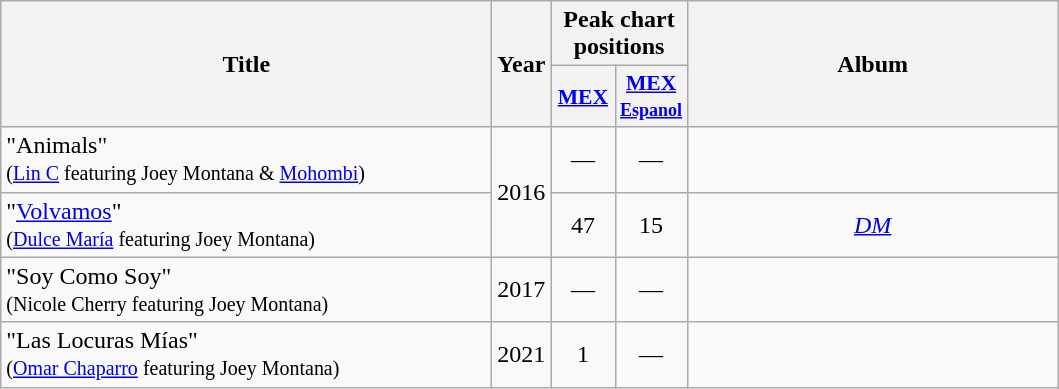<table class="wikitable" style="text-align:center;" border="1">
<tr>
<th scope="col" rowspan="2" style="width:20em;">Title</th>
<th scope="col" rowspan="2" style="width:2em;">Year</th>
<th scope="col" colspan="2">Peak chart positions</th>
<th scope="col" rowspan="2" style="width:15em;">Album</th>
</tr>
<tr>
<th scope="col" style="width:2.5em;font-size:90%;"><a href='#'>MEX</a><br></th>
<th scope="col" style="width:2.5em;font-size:90%;"><a href='#'>MEX <br> <small>Espanol</small></a><br></th>
</tr>
<tr>
<td align="left">"Animals" <br><small>(<a href='#'>Lin C</a> featuring Joey Montana & <a href='#'>Mohombi</a>)</small></td>
<td align="center" rowspan="2">2016</td>
<td align="center">—</td>
<td align="center">—</td>
<td></td>
</tr>
<tr>
<td align="left">"<a href='#'>Volvamos</a>" <br><small>(<a href='#'>Dulce María</a> featuring Joey Montana)</small></td>
<td align="center">47</td>
<td align="center">15</td>
<td><em><a href='#'>DM</a></em></td>
</tr>
<tr>
<td align="left">"Soy Como Soy" <br><small>(Nicole Cherry featuring Joey Montana)</small></td>
<td align="center">2017</td>
<td align="center">—</td>
<td align="center">—</td>
<td></td>
</tr>
<tr>
<td align="left">"Las Locuras Mías" <br><small>(<a href='#'>Omar Chaparro</a> featuring Joey Montana)</small></td>
<td align="center">2021</td>
<td align="center">1</td>
<td align="center">—</td>
<td></td>
</tr>
</table>
